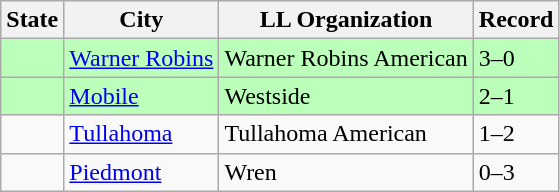<table class="wikitable">
<tr>
<th>State</th>
<th>City</th>
<th>LL Organization</th>
<th>Record</th>
</tr>
<tr bgcolor=#bbffbb>
<td><strong></strong></td>
<td><a href='#'>Warner Robins</a></td>
<td>Warner Robins American</td>
<td>3–0</td>
</tr>
<tr bgcolor=#bbffbb>
<td><strong></strong></td>
<td><a href='#'>Mobile</a></td>
<td>Westside</td>
<td>2–1</td>
</tr>
<tr>
<td><strong></strong></td>
<td><a href='#'>Tullahoma</a></td>
<td>Tullahoma American</td>
<td>1–2</td>
</tr>
<tr>
<td><strong></strong></td>
<td><a href='#'>Piedmont</a></td>
<td>Wren</td>
<td>0–3</td>
</tr>
</table>
